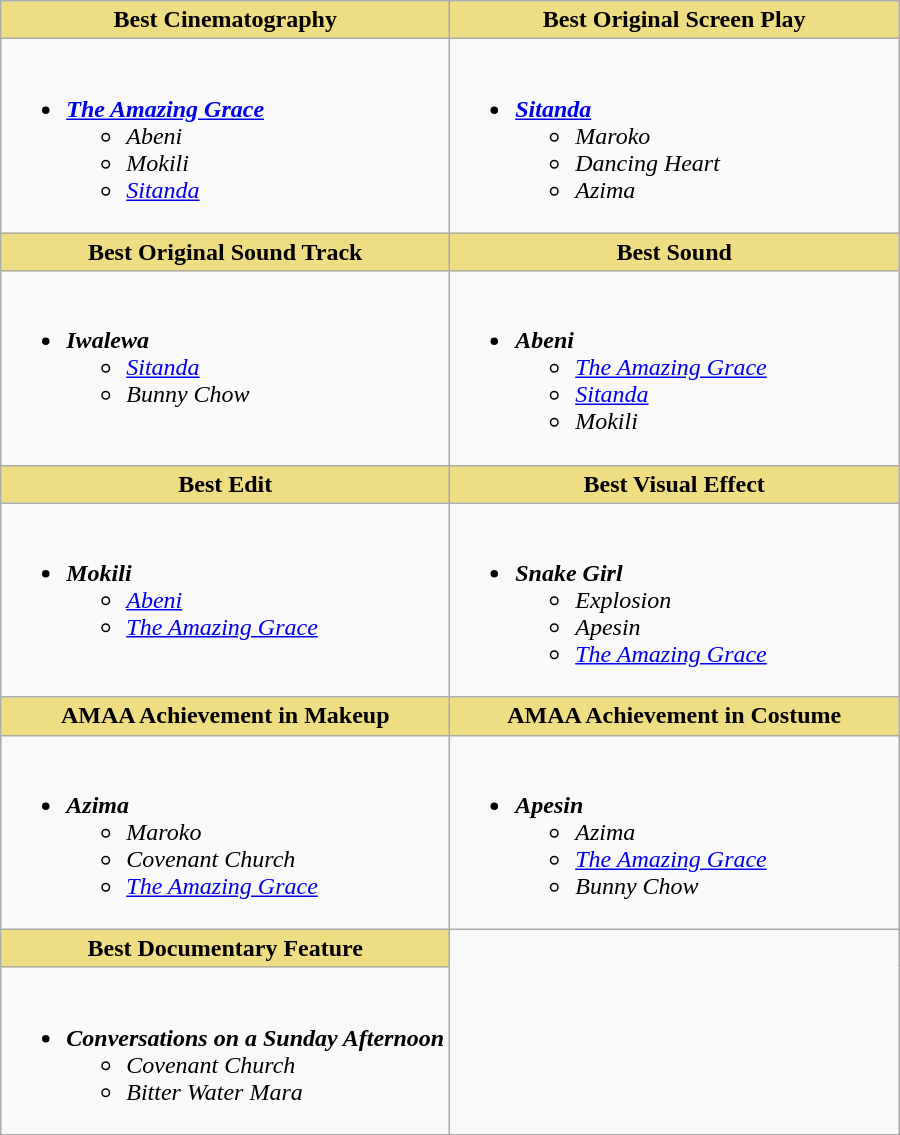<table class=wikitable>
<tr>
<th style="background:#EEDD82;" width=50%>Best Cinematography</th>
<th style="background:#EEDD82;" width=50%>Best Original Screen Play</th>
</tr>
<tr>
<td valign="top"><br><ul><li><strong><em><a href='#'>The Amazing Grace</a></em></strong><ul><li><em>Abeni</em></li><li><em>Mokili</em></li><li><em><a href='#'>Sitanda</a></em></li></ul></li></ul></td>
<td valign="top"><br><ul><li><strong><em><a href='#'>Sitanda</a></em></strong><ul><li><em>Maroko</em></li><li><em>Dancing Heart</em></li><li><em>Azima</em></li></ul></li></ul></td>
</tr>
<tr>
<th style="background:#EEDD82;">Best Original Sound Track</th>
<th style="background:#EEDD82;">Best Sound</th>
</tr>
<tr>
<td valign="top"><br><ul><li><strong><em>Iwalewa</em></strong><ul><li><em><a href='#'>Sitanda</a></em></li><li><em>Bunny Chow</em></li></ul></li></ul></td>
<td valign="top"><br><ul><li><strong><em>Abeni</em></strong><ul><li><em><a href='#'>The Amazing Grace</a></em></li><li><em><a href='#'>Sitanda</a></em></li><li><em>Mokili</em></li></ul></li></ul></td>
</tr>
<tr>
<th style="background:#EEDD82;">Best Edit</th>
<th style="background:#EEDD82;">Best Visual Effect</th>
</tr>
<tr>
<td valign="top"><br><ul><li><strong><em>Mokili</em></strong><ul><li><em><a href='#'>Abeni</a></em></li><li><em><a href='#'>The Amazing Grace</a></em></li></ul></li></ul></td>
<td valign="top"><br><ul><li><strong><em>Snake Girl</em></strong><ul><li><em>Explosion</em></li><li><em>Apesin</em></li><li><em><a href='#'>The Amazing Grace</a></em></li></ul></li></ul></td>
</tr>
<tr>
<th style="background:#EEDD82;">AMAA Achievement in Makeup</th>
<th style="background:#EEDD82;">AMAA Achievement in Costume</th>
</tr>
<tr>
<td valign="top"><br><ul><li><strong><em>Azima</em></strong><ul><li><em>Maroko</em></li><li><em>Covenant Church</em></li><li><em><a href='#'>The Amazing Grace</a></em></li></ul></li></ul></td>
<td valign="top"><br><ul><li><strong><em>Apesin</em></strong><ul><li><em>Azima</em></li><li><em><a href='#'>The Amazing Grace</a></em></li><li><em>Bunny Chow</em></li></ul></li></ul></td>
</tr>
<tr>
<th style="background:#EEDD82;">Best Documentary Feature</th>
</tr>
<tr>
<td valign="top"><br><ul><li><strong><em>Conversations on a Sunday Afternoon</em></strong><ul><li><em>Covenant Church</em></li><li><em>Bitter Water Mara</em></li></ul></li></ul></td>
</tr>
</table>
